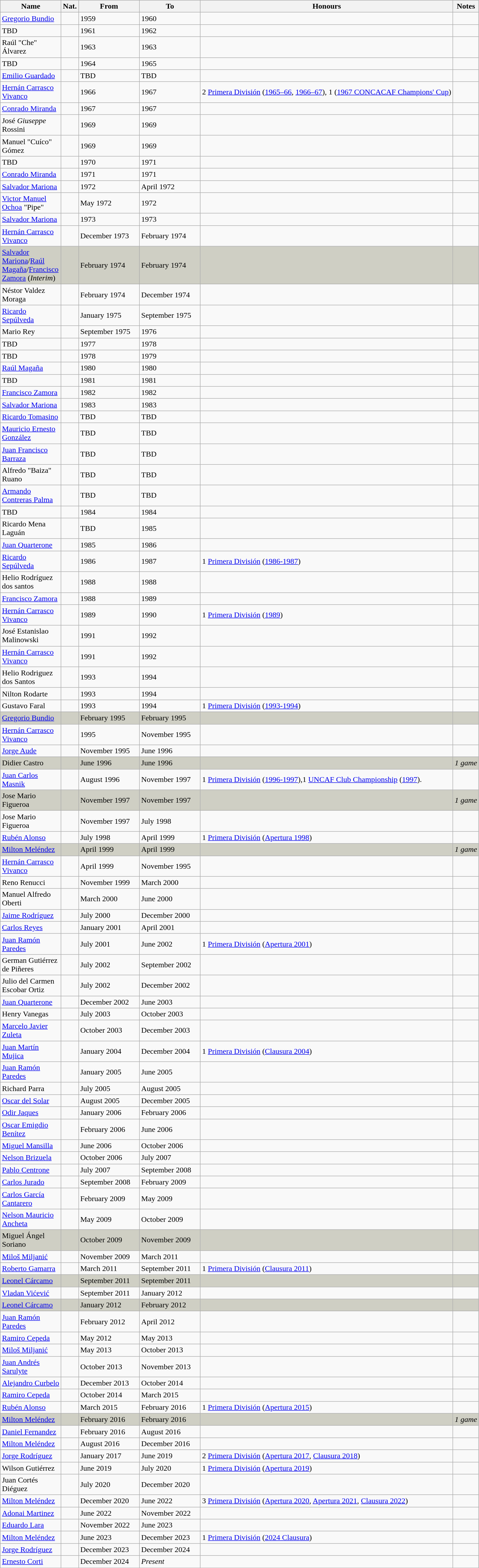<table class="wikitable sortable">
<tr>
<th scope="col" style="width: 90pt;">Name</th>
<th scope="col" style="width: 5pt;">Nat.</th>
<th scope="col" style="width: 90pt;">From</th>
<th scope="col" style="width: 90pt;">To</th>
<th scope="col">Honours</th>
<th scope="col" class="unsortable">Notes</th>
</tr>
<tr>
<td><a href='#'>Gregorio Bundio</a></td>
<td></td>
<td>1959</td>
<td>1960</td>
<td></td>
<td></td>
</tr>
<tr>
<td>TBD</td>
<td></td>
<td>1961</td>
<td>1962</td>
<td></td>
<td></td>
</tr>
<tr>
<td>Raúl "Che" Álvarez</td>
<td></td>
<td>1963</td>
<td>1963</td>
<td></td>
<td></td>
</tr>
<tr>
<td>TBD</td>
<td></td>
<td>1964</td>
<td>1965</td>
<td></td>
<td></td>
</tr>
<tr>
<td><a href='#'>Emilio Guardado</a></td>
<td></td>
<td>TBD</td>
<td>TBD</td>
<td></td>
<td></td>
</tr>
<tr>
<td><a href='#'>Hernán Carrasco Vivanco</a></td>
<td></td>
<td>1966</td>
<td>1967</td>
<td>2 <a href='#'>Primera División</a> (<a href='#'>1965–66</a>, <a href='#'>1966–67</a>), 1 (<a href='#'>1967 CONCACAF Champions' Cup</a>)</td>
<td></td>
</tr>
<tr>
<td><a href='#'>Conrado Miranda</a></td>
<td></td>
<td>1967</td>
<td>1967</td>
<td></td>
<td></td>
</tr>
<tr>
<td>José <em>Giuseppe</em> Rossini</td>
<td></td>
<td>1969</td>
<td>1969</td>
<td></td>
<td></td>
</tr>
<tr>
<td>Manuel "Cuíco" Gómez</td>
<td></td>
<td>1969</td>
<td>1969</td>
<td></td>
<td></td>
</tr>
<tr>
<td>TBD</td>
<td></td>
<td>1970</td>
<td>1971</td>
<td></td>
<td></td>
</tr>
<tr>
<td><a href='#'>Conrado Miranda</a></td>
<td></td>
<td>1971</td>
<td>1971</td>
<td></td>
<td></td>
</tr>
<tr>
<td><a href='#'>Salvador Mariona</a></td>
<td></td>
<td>1972</td>
<td>April 1972</td>
<td></td>
<td></td>
</tr>
<tr>
<td><a href='#'>Victor Manuel Ochoa</a> "Pipe"</td>
<td></td>
<td>May 1972</td>
<td>1972</td>
<td></td>
<td></td>
</tr>
<tr>
<td><a href='#'>Salvador Mariona</a></td>
<td></td>
<td>1973</td>
<td>1973</td>
<td></td>
<td></td>
</tr>
<tr>
<td><a href='#'>Hernán Carrasco Vivanco</a></td>
<td></td>
<td>December 1973</td>
<td>February 1974</td>
<td></td>
<td></td>
</tr>
<tr bgcolor="#CFCFC4">
<td><a href='#'>Salvador Mariona</a>/<a href='#'>Raúl Magaña</a>/<a href='#'>Francisco Zamora</a> (<em>Interim</em>)</td>
<td></td>
<td>February 1974</td>
<td>February 1974</td>
<td></td>
<td></td>
</tr>
<tr>
<td>Néstor Valdez Moraga</td>
<td></td>
<td>February 1974</td>
<td>December 1974</td>
<td></td>
<td></td>
</tr>
<tr>
<td><a href='#'>Ricardo Sepúlveda</a></td>
<td></td>
<td>January 1975</td>
<td>September 1975</td>
<td></td>
<td></td>
</tr>
<tr>
<td>Mario Rey</td>
<td></td>
<td>September 1975</td>
<td>1976</td>
<td></td>
<td></td>
</tr>
<tr>
<td>TBD</td>
<td></td>
<td>1977</td>
<td>1978</td>
<td></td>
<td></td>
</tr>
<tr>
<td>TBD</td>
<td></td>
<td>1978</td>
<td>1979</td>
<td></td>
<td></td>
</tr>
<tr>
<td><a href='#'>Raúl Magaña</a></td>
<td></td>
<td>1980</td>
<td>1980</td>
<td></td>
<td></td>
</tr>
<tr>
<td>TBD</td>
<td></td>
<td>1981</td>
<td>1981</td>
<td></td>
<td></td>
</tr>
<tr>
<td><a href='#'>Francisco Zamora</a></td>
<td> </td>
<td>1982</td>
<td>1982</td>
<td></td>
<td></td>
</tr>
<tr>
<td><a href='#'>Salvador Mariona</a></td>
<td></td>
<td>1983</td>
<td>1983</td>
<td></td>
<td></td>
</tr>
<tr>
<td><a href='#'>Ricardo Tomasino</a></td>
<td></td>
<td>TBD</td>
<td>TBD</td>
<td></td>
<td></td>
</tr>
<tr>
<td><a href='#'>Mauricio Ernesto González</a></td>
<td></td>
<td>TBD</td>
<td>TBD</td>
<td></td>
<td></td>
</tr>
<tr>
<td><a href='#'>Juan Francisco Barraza</a></td>
<td></td>
<td>TBD</td>
<td>TBD</td>
<td></td>
<td></td>
</tr>
<tr>
<td>Alfredo "Baiza" Ruano</td>
<td></td>
<td>TBD</td>
<td>TBD</td>
<td></td>
<td></td>
</tr>
<tr>
<td><a href='#'>Armando Contreras Palma</a></td>
<td></td>
<td>TBD</td>
<td>TBD</td>
<td></td>
<td></td>
</tr>
<tr>
<td>TBD</td>
<td></td>
<td>1984</td>
<td>1984</td>
<td></td>
<td></td>
</tr>
<tr>
<td>Ricardo Mena Laguán</td>
<td></td>
<td>TBD</td>
<td>1985</td>
<td></td>
<td></td>
</tr>
<tr>
<td><a href='#'>Juan Quarterone</a></td>
<td></td>
<td>1985</td>
<td>1986</td>
<td></td>
<td></td>
</tr>
<tr>
<td><a href='#'>Ricardo Sepúlveda</a></td>
<td></td>
<td>1986</td>
<td>1987</td>
<td>1 <a href='#'>Primera División</a> (<a href='#'>1986-1987</a>)</td>
<td></td>
</tr>
<tr>
<td>Helio Rodríguez dos santos</td>
<td></td>
<td>1988</td>
<td>1988</td>
<td></td>
<td></td>
</tr>
<tr>
<td><a href='#'>Francisco Zamora</a></td>
<td> </td>
<td>1988</td>
<td>1989</td>
<td></td>
<td></td>
</tr>
<tr>
<td><a href='#'>Hernán Carrasco Vivanco</a></td>
<td></td>
<td>1989</td>
<td>1990</td>
<td>1 <a href='#'>Primera División</a> (<a href='#'>1989</a>)</td>
<td></td>
</tr>
<tr>
<td>José Estanislao Malinowski</td>
<td></td>
<td>1991</td>
<td>1992</td>
<td></td>
<td></td>
</tr>
<tr>
<td><a href='#'>Hernán Carrasco Vivanco</a></td>
<td></td>
<td>1991</td>
<td>1992</td>
<td></td>
<td></td>
</tr>
<tr>
<td>Helio Rodriguez dos Santos</td>
<td></td>
<td>1993</td>
<td>1994</td>
<td></td>
<td></td>
</tr>
<tr>
<td>Nilton Rodarte</td>
<td></td>
<td>1993</td>
<td>1994</td>
<td></td>
<td></td>
</tr>
<tr>
<td>Gustavo Faral</td>
<td></td>
<td>1993</td>
<td>1994</td>
<td>1 <a href='#'>Primera División</a> (<a href='#'>1993-1994</a>)</td>
<td></td>
</tr>
<tr bgcolor="#CFCFC4">
<td><a href='#'>Gregorio Bundio</a></td>
<td></td>
<td>February 1995</td>
<td>February 1995</td>
<td></td>
<td></td>
</tr>
<tr>
<td><a href='#'>Hernán Carrasco Vivanco</a></td>
<td></td>
<td>1995</td>
<td>November 1995</td>
<td></td>
<td></td>
</tr>
<tr>
<td><a href='#'>Jorge Aude</a></td>
<td></td>
<td>November 1995</td>
<td>June 1996</td>
<td></td>
<td></td>
</tr>
<tr bgcolor="#CFCFC4">
<td>Didier Castro</td>
<td></td>
<td>June 1996</td>
<td>June 1996</td>
<td></td>
<td><em>1 game</em></td>
</tr>
<tr>
<td><a href='#'>Juan Carlos Masnik</a></td>
<td></td>
<td>August 1996</td>
<td>November 1997</td>
<td>1 <a href='#'>Primera División</a> (<a href='#'>1996-1997</a>),1  <a href='#'>UNCAF Club Championship</a> (<a href='#'>1997</a>).</td>
<td></td>
</tr>
<tr bgcolor="#CFCFC4">
<td>Jose Mario Figueroa</td>
<td></td>
<td>November 1997</td>
<td>November 1997</td>
<td></td>
<td><em>1 game</em></td>
</tr>
<tr>
<td>Jose Mario Figueroa</td>
<td></td>
<td>November 1997</td>
<td>July 1998</td>
<td></td>
<td></td>
</tr>
<tr>
<td><a href='#'>Rubén Alonso</a></td>
<td></td>
<td>July 1998</td>
<td>April 1999</td>
<td>1 <a href='#'>Primera División</a> (<a href='#'>Apertura 1998</a>)</td>
<td></td>
</tr>
<tr bgcolor="#CFCFC4">
<td><a href='#'>Milton Meléndez</a></td>
<td></td>
<td>April 1999</td>
<td>April 1999</td>
<td></td>
<td><em>1 game</em></td>
</tr>
<tr>
<td><a href='#'>Hernán Carrasco Vivanco</a></td>
<td></td>
<td>April 1999</td>
<td>November 1995</td>
<td></td>
<td></td>
</tr>
<tr>
<td>Reno Renucci</td>
<td> </td>
<td>November 1999</td>
<td>March 2000</td>
<td></td>
<td></td>
</tr>
<tr>
<td>Manuel Alfredo Oberti</td>
<td></td>
<td>March 2000</td>
<td>June 2000</td>
<td></td>
<td></td>
</tr>
<tr>
<td><a href='#'>Jaime Rodríguez</a></td>
<td></td>
<td>July 2000</td>
<td>December 2000</td>
<td></td>
<td></td>
</tr>
<tr>
<td><a href='#'>Carlos Reyes</a></td>
<td></td>
<td>January 2001</td>
<td>April 2001</td>
<td></td>
<td></td>
</tr>
<tr>
<td><a href='#'>Juan Ramón Paredes</a></td>
<td></td>
<td>July 2001</td>
<td>June 2002</td>
<td>1 <a href='#'>Primera División</a> (<a href='#'>Apertura 2001</a>)</td>
<td></td>
</tr>
<tr>
<td>German Gutiérrez de Piñeres</td>
<td></td>
<td>July 2002</td>
<td>September 2002</td>
<td></td>
<td></td>
</tr>
<tr>
<td>Julio del Carmen Escobar Ortiz</td>
<td></td>
<td>July 2002</td>
<td>December 2002</td>
<td></td>
<td></td>
</tr>
<tr>
<td><a href='#'>Juan Quarterone</a></td>
<td></td>
<td>December 2002</td>
<td>June 2003</td>
<td></td>
<td></td>
</tr>
<tr>
<td>Henry Vanegas</td>
<td></td>
<td>July 2003</td>
<td>October 2003</td>
<td></td>
<td></td>
</tr>
<tr>
<td><a href='#'>Marcelo Javier Zuleta</a></td>
<td></td>
<td>October 2003</td>
<td>December 2003</td>
<td></td>
<td></td>
</tr>
<tr>
<td><a href='#'>Juan Martín Mujica</a></td>
<td></td>
<td>January 2004</td>
<td>December 2004</td>
<td>1 <a href='#'>Primera División</a> (<a href='#'>Clausura 2004</a>)</td>
<td></td>
</tr>
<tr>
<td><a href='#'>Juan Ramón Paredes</a></td>
<td></td>
<td>January 2005</td>
<td>June 2005</td>
<td></td>
<td></td>
</tr>
<tr>
<td>Richard Parra</td>
<td></td>
<td>July 2005</td>
<td>August 2005</td>
<td></td>
<td></td>
</tr>
<tr>
<td><a href='#'>Oscar del Solar</a></td>
<td></td>
<td>August 2005</td>
<td>December 2005</td>
<td></td>
<td></td>
</tr>
<tr>
<td><a href='#'>Odir Jaques</a></td>
<td></td>
<td>January 2006</td>
<td>February 2006</td>
<td></td>
<td></td>
</tr>
<tr>
<td><a href='#'>Oscar Emigdio Benítez</a></td>
<td></td>
<td>February 2006</td>
<td>June 2006</td>
<td></td>
<td></td>
</tr>
<tr>
<td><a href='#'>Miguel Mansilla</a></td>
<td></td>
<td>June 2006</td>
<td>October 2006</td>
<td></td>
<td></td>
</tr>
<tr>
<td><a href='#'>Nelson Brizuela</a></td>
<td></td>
<td>October 2006</td>
<td>July 2007</td>
<td></td>
<td></td>
</tr>
<tr>
<td><a href='#'>Pablo Centrone</a></td>
<td></td>
<td>July 2007</td>
<td>September 2008</td>
<td></td>
<td></td>
</tr>
<tr>
<td><a href='#'>Carlos Jurado</a></td>
<td></td>
<td>September 2008</td>
<td>February 2009</td>
<td></td>
<td></td>
</tr>
<tr>
<td><a href='#'>Carlos García Cantarero</a></td>
<td></td>
<td>February 2009</td>
<td>May 2009</td>
<td></td>
<td></td>
</tr>
<tr>
<td><a href='#'>Nelson Mauricio Ancheta</a></td>
<td></td>
<td>May 2009</td>
<td>October 2009</td>
<td></td>
<td></td>
</tr>
<tr bgcolor="#CFCFC4">
<td>Miguel Ángel Soriano</td>
<td></td>
<td>October 2009</td>
<td>November 2009</td>
<td></td>
<td></td>
</tr>
<tr>
<td><a href='#'>Miloš Miljanić</a></td>
<td></td>
<td>November 2009</td>
<td>March 2011</td>
<td></td>
<td></td>
</tr>
<tr>
<td><a href='#'>Roberto Gamarra</a></td>
<td></td>
<td>March 2011</td>
<td>September 2011</td>
<td>1 <a href='#'>Primera División</a> (<a href='#'>Clausura 2011</a>)</td>
<td></td>
</tr>
<tr bgcolor="#CFCFC4">
<td><a href='#'>Leonel Cárcamo</a></td>
<td></td>
<td>September 2011</td>
<td>September 2011</td>
<td></td>
<td></td>
</tr>
<tr>
<td><a href='#'>Vladan Vićević</a></td>
<td> </td>
<td>September 2011</td>
<td>January 2012</td>
<td></td>
<td></td>
</tr>
<tr bgcolor="#CFCFC4">
<td><a href='#'>Leonel Cárcamo</a></td>
<td></td>
<td>January 2012</td>
<td>February 2012</td>
<td></td>
<td></td>
</tr>
<tr>
<td><a href='#'>Juan Ramón Paredes</a></td>
<td></td>
<td>February 2012</td>
<td>April 2012</td>
<td></td>
<td></td>
</tr>
<tr>
<td><a href='#'>Ramiro Cepeda</a></td>
<td></td>
<td>May 2012</td>
<td>May 2013</td>
<td></td>
<td></td>
</tr>
<tr>
<td><a href='#'>Miloš Miljanić</a></td>
<td></td>
<td>May 2013</td>
<td>October 2013</td>
<td></td>
<td></td>
</tr>
<tr>
<td><a href='#'>Juan Andrés Sarulyte</a></td>
<td></td>
<td>October 2013</td>
<td>November 2013</td>
<td></td>
<td></td>
</tr>
<tr>
<td><a href='#'>Alejandro Curbelo</a></td>
<td></td>
<td>December 2013</td>
<td>October 2014</td>
<td></td>
<td></td>
</tr>
<tr>
<td><a href='#'>Ramiro Cepeda</a></td>
<td></td>
<td>October 2014</td>
<td>March 2015</td>
<td></td>
<td></td>
</tr>
<tr>
<td><a href='#'>Rubén Alonso</a></td>
<td></td>
<td>March 2015</td>
<td>February 2016</td>
<td>1 <a href='#'>Primera División</a> (<a href='#'>Apertura 2015</a>)</td>
<td></td>
</tr>
<tr bgcolor="#CFCFC4">
<td><a href='#'>Milton Meléndez</a></td>
<td></td>
<td>February 2016</td>
<td>February 2016</td>
<td></td>
<td><em>1 game</em></td>
</tr>
<tr>
<td><a href='#'>Daniel Fernandez</a></td>
<td></td>
<td>February 2016</td>
<td>August 2016</td>
<td></td>
<td></td>
</tr>
<tr>
<td><a href='#'>Milton Meléndez</a></td>
<td></td>
<td>August 2016</td>
<td>December 2016</td>
<td></td>
<td></td>
</tr>
<tr>
<td><a href='#'>Jorge Rodríguez</a></td>
<td></td>
<td>January 2017</td>
<td>June 2019</td>
<td>2 <a href='#'>Primera División</a> (<a href='#'>Apertura 2017</a>, <a href='#'>Clausura 2018</a>)</td>
<td></td>
</tr>
<tr>
<td>Wilson Gutiérrez</td>
<td></td>
<td>June 2019</td>
<td>July 2020</td>
<td>1 <a href='#'>Primera División</a> (<a href='#'>Apertura 2019</a>)</td>
<td></td>
</tr>
<tr>
<td>Juan Cortés Diéguez</td>
<td></td>
<td>July 2020</td>
<td>December 2020</td>
<td></td>
<td></td>
</tr>
<tr>
<td><a href='#'>Milton Meléndez</a></td>
<td></td>
<td>December 2020</td>
<td>June 2022</td>
<td>3 <a href='#'>Primera División</a> (<a href='#'>Apertura 2020</a>, <a href='#'>Apertura 2021</a>, <a href='#'>Clausura 2022</a>)</td>
<td></td>
</tr>
<tr>
<td><a href='#'>Adonai Martinez</a></td>
<td></td>
<td>June 2022</td>
<td>November 2022</td>
<td></td>
<td></td>
</tr>
<tr>
<td><a href='#'>Eduardo Lara</a></td>
<td></td>
<td>November 2022</td>
<td>June 2023</td>
<td></td>
<td></td>
</tr>
<tr>
<td><a href='#'>Milton Meléndez</a></td>
<td></td>
<td>June 2023</td>
<td>December 2023</td>
<td>1 <a href='#'>Primera División</a> (<a href='#'>2024 Clausura</a>)</td>
<td></td>
</tr>
<tr>
<td><a href='#'>Jorge Rodríguez</a></td>
<td></td>
<td>December 2023</td>
<td>December 2024</td>
<td></td>
<td></td>
</tr>
<tr>
<td><a href='#'>Ernesto Corti</a></td>
<td></td>
<td>December 2024</td>
<td><em>Present</em></td>
<td></td>
<td></td>
</tr>
<tr>
</tr>
</table>
